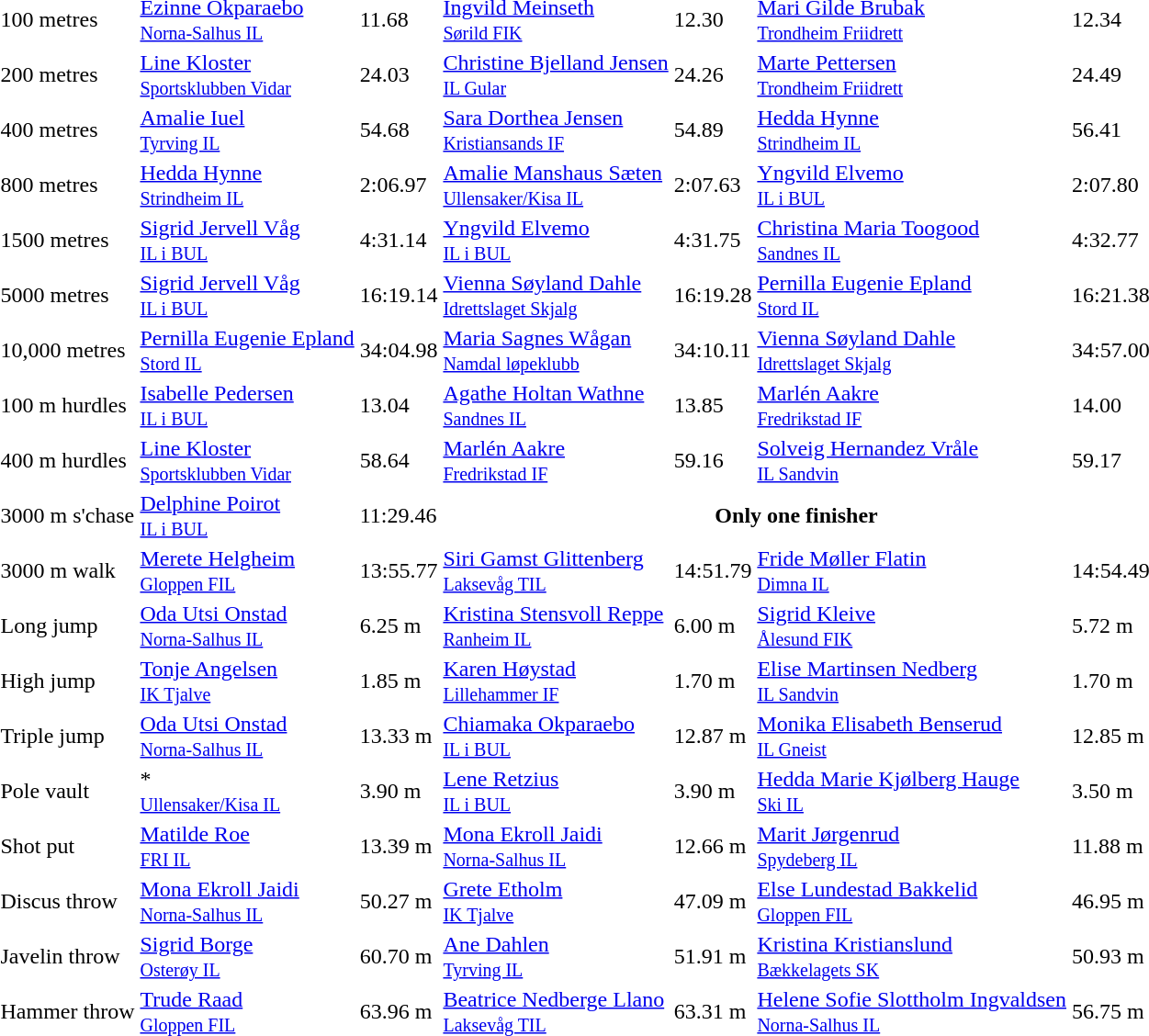<table>
<tr>
<td>100 metres</td>
<td><a href='#'>Ezinne Okparaebo</a><br><small><a href='#'>Norna-Salhus IL</a></small></td>
<td>11.68</td>
<td><a href='#'>Ingvild Meinseth</a><br><small><a href='#'>Sørild FIK</a></small></td>
<td>12.30</td>
<td><a href='#'>Mari Gilde Brubak</a><br><small><a href='#'>Trondheim Friidrett</a></small></td>
<td>12.34</td>
</tr>
<tr>
<td>200 metres</td>
<td><a href='#'>Line Kloster</a><br><small><a href='#'>Sportsklubben Vidar</a></small></td>
<td>24.03</td>
<td><a href='#'>Christine Bjelland Jensen</a><br><small><a href='#'>IL Gular</a></small></td>
<td>24.26</td>
<td><a href='#'>Marte Pettersen</a><br><small><a href='#'>Trondheim Friidrett</a></small></td>
<td>24.49</td>
</tr>
<tr>
<td>400 metres</td>
<td><a href='#'>Amalie Iuel</a><br><small><a href='#'>Tyrving IL</a></small></td>
<td>54.68</td>
<td><a href='#'>Sara Dorthea Jensen</a><br><small><a href='#'>Kristiansands IF</a></small></td>
<td>54.89</td>
<td><a href='#'>Hedda Hynne</a><br><small><a href='#'>Strindheim IL</a></small></td>
<td>56.41</td>
</tr>
<tr>
<td>800 metres</td>
<td><a href='#'>Hedda Hynne</a><br><small><a href='#'>Strindheim IL</a></small></td>
<td>2:06.97</td>
<td><a href='#'>Amalie Manshaus Sæten</a><br><small><a href='#'>Ullensaker/Kisa IL</a></small></td>
<td>2:07.63</td>
<td><a href='#'>Yngvild Elvemo</a><br><small><a href='#'>IL i BUL</a></small></td>
<td>2:07.80</td>
</tr>
<tr>
<td>1500 metres</td>
<td><a href='#'>Sigrid Jervell Våg</a><br><small><a href='#'>IL i BUL</a></small></td>
<td>4:31.14</td>
<td><a href='#'>Yngvild Elvemo</a><br><small><a href='#'>IL i BUL</a></small></td>
<td>4:31.75</td>
<td><a href='#'>Christina Maria Toogood</a><br><small><a href='#'>Sandnes IL</a></small></td>
<td>4:32.77</td>
</tr>
<tr>
<td>5000 metres</td>
<td><a href='#'>Sigrid Jervell Våg</a><br><small><a href='#'>IL i BUL</a></small></td>
<td>16:19.14</td>
<td><a href='#'>Vienna Søyland Dahle</a><br><small><a href='#'>Idrettslaget Skjalg</a></small></td>
<td>16:19.28</td>
<td><a href='#'>Pernilla Eugenie Epland</a><br><small><a href='#'>Stord IL</a></small></td>
<td>16:21.38</td>
</tr>
<tr>
<td>10,000 metres</td>
<td><a href='#'>Pernilla Eugenie Epland</a><br><small><a href='#'>Stord IL</a></small></td>
<td>34:04.98</td>
<td><a href='#'>Maria Sagnes Wågan</a><br><small><a href='#'>Namdal løpeklubb</a></small></td>
<td>34:10.11</td>
<td><a href='#'>Vienna Søyland Dahle</a><br><small><a href='#'>Idrettslaget Skjalg</a></small></td>
<td>34:57.00</td>
</tr>
<tr>
<td>100 m hurdles</td>
<td><a href='#'>Isabelle Pedersen</a><br><small><a href='#'>IL i BUL</a></small></td>
<td>13.04</td>
<td><a href='#'>Agathe Holtan Wathne</a><br><small><a href='#'>Sandnes IL</a></small></td>
<td>13.85</td>
<td><a href='#'>Marlén Aakre</a><br><small><a href='#'>Fredrikstad IF</a></small></td>
<td>14.00</td>
</tr>
<tr>
<td>400 m hurdles</td>
<td><a href='#'>Line Kloster</a><br><small><a href='#'>Sportsklubben Vidar</a></small></td>
<td>58.64</td>
<td><a href='#'>Marlén Aakre</a><br><small><a href='#'>Fredrikstad IF</a></small></td>
<td>59.16</td>
<td><a href='#'>Solveig Hernandez Vråle</a><br><small><a href='#'>IL Sandvin</a></small></td>
<td>59.17</td>
</tr>
<tr>
<td>3000 m s'chase</td>
<td><a href='#'>Delphine Poirot</a><br><small><a href='#'>IL i BUL</a></small></td>
<td>11:29.46</td>
<th colspan=4>Only one finisher</th>
</tr>
<tr>
<td>3000 m walk</td>
<td><a href='#'>Merete Helgheim</a><br><small><a href='#'>Gloppen FIL</a></small></td>
<td>13:55.77</td>
<td><a href='#'>Siri Gamst Glittenberg</a><br><small><a href='#'>Laksevåg TIL</a></small></td>
<td>14:51.79</td>
<td><a href='#'>Fride Møller Flatin</a><br><small><a href='#'>Dimna IL</a></small></td>
<td>14:54.49</td>
</tr>
<tr>
<td>Long jump</td>
<td><a href='#'>Oda Utsi Onstad</a><br><small><a href='#'>Norna-Salhus IL</a></small></td>
<td>6.25 m</td>
<td><a href='#'>Kristina Stensvoll Reppe</a><br><small><a href='#'>Ranheim IL</a></small></td>
<td>6.00 m</td>
<td><a href='#'>Sigrid Kleive</a><br><small><a href='#'>Ålesund FIK</a></small></td>
<td>5.72 m</td>
</tr>
<tr>
<td>High jump</td>
<td><a href='#'>Tonje Angelsen</a><br><small><a href='#'>IK Tjalve</a></small></td>
<td>1.85 m</td>
<td><a href='#'>Karen Høystad</a><br><small><a href='#'>Lillehammer IF</a></small></td>
<td>1.70 m</td>
<td><a href='#'>Elise Martinsen Nedberg</a><br><small><a href='#'>IL Sandvin</a></small></td>
<td>1.70 m</td>
</tr>
<tr>
<td>Triple jump</td>
<td><a href='#'>Oda Utsi Onstad</a><br><small><a href='#'>Norna-Salhus IL</a></small></td>
<td>13.33 m</td>
<td><a href='#'>Chiamaka Okparaebo</a><br><small><a href='#'>IL i BUL</a></small></td>
<td>12.87 m</td>
<td><a href='#'>Monika Elisabeth Benserud</a><br><small><a href='#'>IL Gneist</a></small></td>
<td>12.85 m</td>
</tr>
<tr>
<td>Pole vault</td>
<td>* <br><small><a href='#'>Ullensaker/Kisa IL</a></small></td>
<td>3.90 m</td>
<td><a href='#'>Lene Retzius</a><br><small><a href='#'>IL i BUL</a></small></td>
<td>3.90 m</td>
<td><a href='#'>Hedda Marie Kjølberg Hauge</a><br><small><a href='#'>Ski IL</a></small></td>
<td>3.50 m</td>
</tr>
<tr>
<td>Shot put</td>
<td><a href='#'>Matilde Roe</a><br><small><a href='#'>FRI IL</a></small></td>
<td>13.39 m</td>
<td><a href='#'>Mona Ekroll Jaidi</a><br><small><a href='#'>Norna-Salhus IL</a></small></td>
<td>12.66 m</td>
<td><a href='#'>Marit Jørgenrud</a><br><small><a href='#'>Spydeberg IL</a></small></td>
<td>11.88 m</td>
</tr>
<tr>
<td>Discus throw</td>
<td><a href='#'>Mona Ekroll Jaidi</a><br><small><a href='#'>Norna-Salhus IL</a></small></td>
<td>50.27 m</td>
<td><a href='#'>Grete Etholm</a><br><small><a href='#'>IK Tjalve</a></small></td>
<td>47.09 m</td>
<td><a href='#'>Else Lundestad Bakkelid</a><br><small><a href='#'>Gloppen FIL</a></small></td>
<td>46.95 m</td>
</tr>
<tr>
<td>Javelin throw</td>
<td><a href='#'>Sigrid Borge</a><br><small><a href='#'>Osterøy IL</a></small></td>
<td>60.70 m</td>
<td><a href='#'>Ane Dahlen</a><br><small><a href='#'>Tyrving IL</a></small></td>
<td>51.91 m</td>
<td><a href='#'>Kristina Kristianslund</a><br><small><a href='#'>Bækkelagets SK</a></small></td>
<td>50.93 m</td>
</tr>
<tr>
<td>Hammer throw</td>
<td><a href='#'>Trude Raad</a><br><small><a href='#'>Gloppen FIL</a></small></td>
<td>63.96 m</td>
<td><a href='#'>Beatrice Nedberge Llano</a><br><small><a href='#'>Laksevåg TIL</a></small></td>
<td>63.31 m</td>
<td><a href='#'>Helene Sofie Slottholm Ingvaldsen</a><br><small><a href='#'>Norna-Salhus IL</a></small></td>
<td>56.75 m</td>
</tr>
</table>
